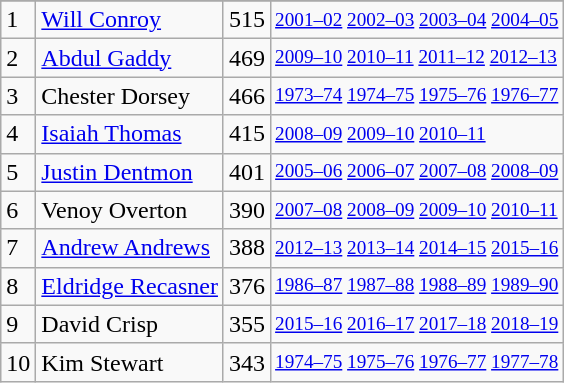<table class="wikitable">
<tr>
</tr>
<tr>
<td>1</td>
<td><a href='#'>Will Conroy</a></td>
<td>515</td>
<td style="font-size:80%;"><a href='#'>2001–02</a> <a href='#'>2002–03</a> <a href='#'>2003–04</a> <a href='#'>2004–05</a></td>
</tr>
<tr>
<td>2</td>
<td><a href='#'>Abdul Gaddy</a></td>
<td>469</td>
<td style="font-size:80%;"><a href='#'>2009–10</a> <a href='#'>2010–11</a> <a href='#'>2011–12</a> <a href='#'>2012–13</a></td>
</tr>
<tr>
<td>3</td>
<td>Chester Dorsey</td>
<td>466</td>
<td style="font-size:80%;"><a href='#'>1973–74</a> <a href='#'>1974–75</a> <a href='#'>1975–76</a> <a href='#'>1976–77</a></td>
</tr>
<tr>
<td>4</td>
<td><a href='#'>Isaiah Thomas</a></td>
<td>415</td>
<td style="font-size:80%;"><a href='#'>2008–09</a> <a href='#'>2009–10</a> <a href='#'>2010–11</a></td>
</tr>
<tr>
<td>5</td>
<td><a href='#'>Justin Dentmon</a></td>
<td>401</td>
<td style="font-size:80%;"><a href='#'>2005–06</a> <a href='#'>2006–07</a> <a href='#'>2007–08</a> <a href='#'>2008–09</a></td>
</tr>
<tr>
<td>6</td>
<td>Venoy Overton</td>
<td>390</td>
<td style="font-size:80%;"><a href='#'>2007–08</a> <a href='#'>2008–09</a> <a href='#'>2009–10</a> <a href='#'>2010–11</a></td>
</tr>
<tr>
<td>7</td>
<td><a href='#'>Andrew Andrews</a></td>
<td>388</td>
<td style="font-size:80%;"><a href='#'>2012–13</a> <a href='#'>2013–14</a> <a href='#'>2014–15</a> <a href='#'>2015–16</a></td>
</tr>
<tr>
<td>8</td>
<td><a href='#'>Eldridge Recasner</a></td>
<td>376</td>
<td style="font-size:80%;"><a href='#'>1986–87</a> <a href='#'>1987–88</a> <a href='#'>1988–89</a> <a href='#'>1989–90</a></td>
</tr>
<tr>
<td>9</td>
<td>David Crisp</td>
<td>355</td>
<td style="font-size:80%;"><a href='#'>2015–16</a> <a href='#'>2016–17</a> <a href='#'>2017–18</a> <a href='#'>2018–19</a></td>
</tr>
<tr>
<td>10</td>
<td>Kim Stewart</td>
<td>343</td>
<td style="font-size:80%;"><a href='#'>1974–75</a> <a href='#'>1975–76</a> <a href='#'>1976–77</a> <a href='#'>1977–78</a></td>
</tr>
</table>
